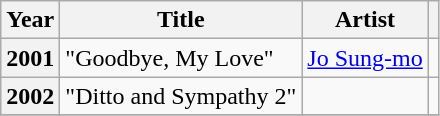<table class="wikitable plainrowheaders sortable">
<tr>
<th scope="col">Year</th>
<th scope="col">Title</th>
<th scope="col">Artist</th>
<th scope="col" class="unsortable"></th>
</tr>
<tr>
<th scope="row">2001</th>
<td>"Goodbye, My Love" </td>
<td><a href='#'>Jo Sung-mo</a></td>
<td></td>
</tr>
<tr>
<th scope="row">2002</th>
<td>"Ditto and Sympathy 2"</td>
<td></td>
<td></td>
</tr>
<tr>
</tr>
</table>
